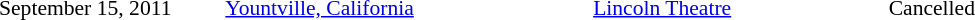<table cellpadding="2" style="border: 0px solid darkgray; font-size:90%">
<tr>
<th width="150"></th>
<th width="250"></th>
<th width="200"></th>
<th width="700"></th>
</tr>
<tr border="0">
<td>September 15, 2011</td>
<td><a href='#'>Yountville, California</a></td>
<td><a href='#'>Lincoln Theatre</a></td>
<td>Cancelled</td>
</tr>
<tr>
</tr>
</table>
